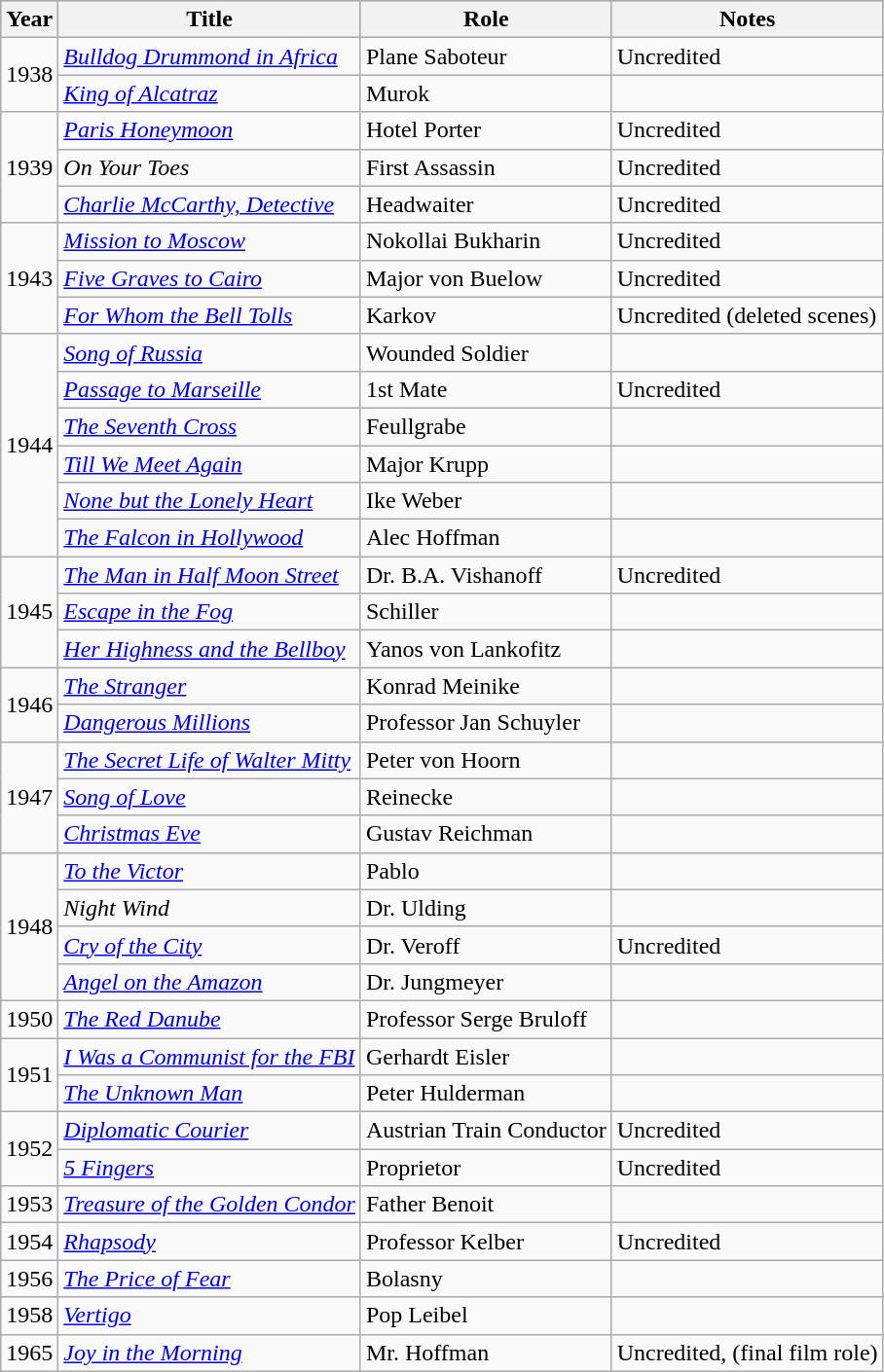<table class="wikitable">
<tr style="background:#B0C4DE;">
<th>Year</th>
<th>Title</th>
<th>Role</th>
<th>Notes</th>
</tr>
<tr>
<td rowspan=2>1938</td>
<td><em><a href='#'>Bulldog Drummond in Africa</a></em></td>
<td>Plane Saboteur</td>
<td>Uncredited</td>
</tr>
<tr>
<td><em><a href='#'>King of Alcatraz</a></em></td>
<td>Murok</td>
<td></td>
</tr>
<tr>
<td rowspan=3>1939</td>
<td><em><a href='#'>Paris Honeymoon</a></em></td>
<td>Hotel Porter</td>
<td>Uncredited</td>
</tr>
<tr>
<td><em>On Your Toes</em></td>
<td>First Assassin</td>
<td>Uncredited</td>
</tr>
<tr>
<td><em><a href='#'>Charlie McCarthy, Detective</a></em></td>
<td>Headwaiter</td>
<td>Uncredited</td>
</tr>
<tr>
<td rowspan=3>1943</td>
<td><em><a href='#'>Mission to Moscow</a></em></td>
<td>Nokollai Bukharin</td>
<td>Uncredited</td>
</tr>
<tr>
<td><em><a href='#'>Five Graves to Cairo</a></em></td>
<td>Major von Buelow</td>
<td>Uncredited</td>
</tr>
<tr>
<td><em><a href='#'>For Whom the Bell Tolls</a></em></td>
<td>Karkov</td>
<td>Uncredited (deleted scenes)</td>
</tr>
<tr>
<td rowspan=6>1944</td>
<td><em><a href='#'>Song of Russia</a></em></td>
<td>Wounded Soldier</td>
<td></td>
</tr>
<tr>
<td><em><a href='#'>Passage to Marseille</a></em></td>
<td>1st Mate</td>
<td>Uncredited</td>
</tr>
<tr>
<td><em><a href='#'>The Seventh Cross</a></em></td>
<td>Feullgrabe</td>
<td></td>
</tr>
<tr>
<td><em><a href='#'>Till We Meet Again</a></em></td>
<td>Major Krupp</td>
<td></td>
</tr>
<tr>
<td><em><a href='#'>None but the Lonely Heart</a></em></td>
<td>Ike Weber</td>
<td></td>
</tr>
<tr>
<td><em><a href='#'>The Falcon in Hollywood</a></em></td>
<td>Alec Hoffman</td>
<td></td>
</tr>
<tr>
<td rowspan=3>1945</td>
<td><em><a href='#'>The Man in Half Moon Street</a></em></td>
<td>Dr. B.A. Vishanoff</td>
<td>Uncredited</td>
</tr>
<tr>
<td><em><a href='#'>Escape in the Fog</a></em></td>
<td>Schiller</td>
<td></td>
</tr>
<tr>
<td><em><a href='#'>Her Highness and the Bellboy</a></em></td>
<td>Yanos von Lankofitz</td>
<td></td>
</tr>
<tr>
<td rowspan=2>1946</td>
<td><em><a href='#'>The Stranger</a></em></td>
<td>Konrad Meinike</td>
<td></td>
</tr>
<tr>
<td><em><a href='#'>Dangerous Millions</a></em></td>
<td>Professor Jan Schuyler</td>
<td></td>
</tr>
<tr>
<td rowspan=3>1947</td>
<td><em><a href='#'>The Secret Life of Walter Mitty</a></em></td>
<td>Peter von Hoorn</td>
<td></td>
</tr>
<tr>
<td><em><a href='#'>Song of Love</a></em></td>
<td>Reinecke</td>
<td></td>
</tr>
<tr>
<td><em><a href='#'>Christmas Eve</a></em></td>
<td>Gustav Reichman</td>
<td></td>
</tr>
<tr>
<td rowspan=4>1948</td>
<td><em><a href='#'>To the Victor</a></em></td>
<td>Pablo</td>
<td></td>
</tr>
<tr>
<td><em>Night Wind</em></td>
<td>Dr. Ulding</td>
<td></td>
</tr>
<tr>
<td><em><a href='#'>Cry of the City</a></em></td>
<td>Dr. Veroff</td>
<td>Uncredited</td>
</tr>
<tr>
<td><em><a href='#'>Angel on the Amazon</a></em></td>
<td>Dr. Jungmeyer</td>
<td></td>
</tr>
<tr>
<td>1950</td>
<td><em><a href='#'>The Red Danube</a></em></td>
<td>Professor Serge Bruloff</td>
<td></td>
</tr>
<tr>
<td rowspan=2>1951</td>
<td><em><a href='#'>I Was a Communist for the FBI</a></em></td>
<td>Gerhardt Eisler</td>
<td></td>
</tr>
<tr>
<td><em><a href='#'>The Unknown Man</a></em></td>
<td>Peter Hulderman</td>
<td></td>
</tr>
<tr>
<td rowspan=2>1952</td>
<td><em><a href='#'>Diplomatic Courier</a></em></td>
<td>Austrian Train Conductor</td>
<td>Uncredited</td>
</tr>
<tr>
<td><em><a href='#'>5 Fingers</a></em></td>
<td>Proprietor</td>
<td>Uncredited</td>
</tr>
<tr>
<td>1953</td>
<td><em><a href='#'>Treasure of the Golden Condor</a></em></td>
<td>Father Benoit</td>
<td></td>
</tr>
<tr>
<td>1954</td>
<td><em><a href='#'>Rhapsody</a></em></td>
<td>Professor Kelber</td>
<td>Uncredited</td>
</tr>
<tr>
<td>1956</td>
<td><em><a href='#'>The Price of Fear</a></em></td>
<td>Bolasny</td>
<td></td>
</tr>
<tr>
<td>1958</td>
<td><em><a href='#'>Vertigo</a></em></td>
<td>Pop Leibel</td>
<td></td>
</tr>
<tr>
<td>1965</td>
<td><em><a href='#'>Joy in the Morning</a></em></td>
<td>Mr. Hoffman</td>
<td>Uncredited, (final film role)</td>
</tr>
</table>
